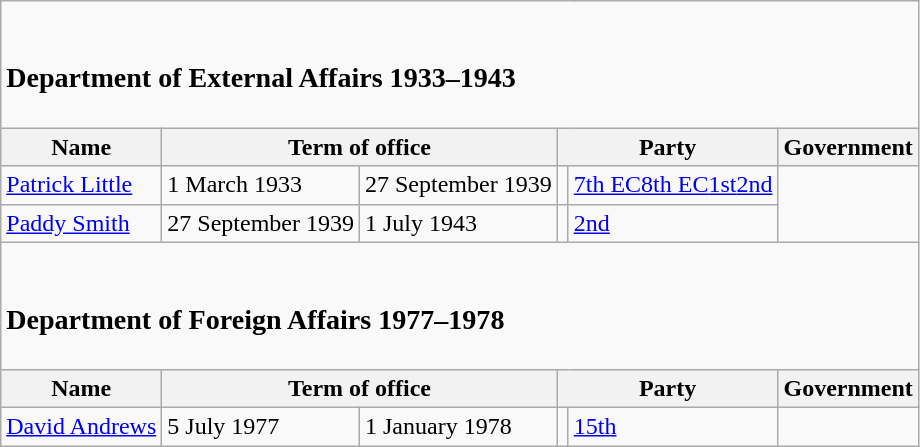<table class="wikitable">
<tr>
<td colspan="6"><br><h3>Department of External Affairs 1933–1943</h3></td>
</tr>
<tr>
<th>Name</th>
<th colspan="2">Term of office</th>
<th colspan="2">Party</th>
<th>Government</th>
</tr>
<tr>
<td><a href='#'>Patrick Little</a></td>
<td>1 March 1933</td>
<td>27 September 1939</td>
<td></td>
<td><a href='#'>7th EC</a><a href='#'>8th EC</a><a href='#'>1st</a><a href='#'>2nd</a></td>
</tr>
<tr>
<td><a href='#'>Paddy Smith</a></td>
<td>27 September 1939</td>
<td>1 July 1943</td>
<td></td>
<td><a href='#'>2nd</a></td>
</tr>
<tr>
<td colspan="6"><br><h3>Department of Foreign Affairs 1977–1978</h3></td>
</tr>
<tr>
<th>Name</th>
<th colspan="2">Term of office</th>
<th colspan="2">Party</th>
<th>Government</th>
</tr>
<tr>
<td><a href='#'>David Andrews</a></td>
<td>5 July 1977</td>
<td>1 January 1978</td>
<td></td>
<td><a href='#'>15th</a></td>
</tr>
</table>
